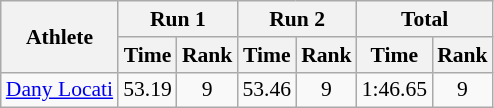<table class="wikitable"  border="1" style="font-size:90%">
<tr>
<th rowspan="2">Athlete</th>
<th colspan="2">Run 1</th>
<th colspan="2">Run 2</th>
<th colspan="2">Total</th>
</tr>
<tr>
<th>Time</th>
<th>Rank</th>
<th>Time</th>
<th>Rank</th>
<th>Time</th>
<th>Rank</th>
</tr>
<tr>
<td><a href='#'>Dany Locati</a></td>
<td align="center">53.19</td>
<td align="center">9</td>
<td align="center">53.46</td>
<td align="center">9</td>
<td align="center">1:46.65</td>
<td align="center">9</td>
</tr>
</table>
